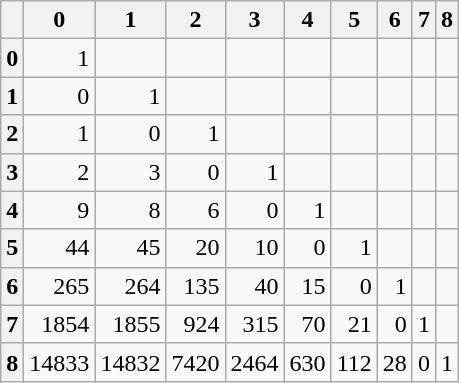<table class="wikitable" style="text-align:right;">
<tr>
<th></th>
<th>0</th>
<th>1</th>
<th>2</th>
<th>3</th>
<th>4</th>
<th>5</th>
<th>6</th>
<th>7</th>
<th>8</th>
</tr>
<tr>
<th>0</th>
<td>1</td>
<td></td>
<td></td>
<td></td>
<td></td>
<td></td>
<td></td>
<td></td>
<td></td>
</tr>
<tr>
<th>1</th>
<td>0</td>
<td>1</td>
<td></td>
<td></td>
<td></td>
<td></td>
<td></td>
<td></td>
<td></td>
</tr>
<tr>
<th>2</th>
<td>1</td>
<td>0</td>
<td>1</td>
<td></td>
<td></td>
<td></td>
<td></td>
<td></td>
<td></td>
</tr>
<tr>
<th>3</th>
<td>2</td>
<td>3</td>
<td>0</td>
<td>1</td>
<td></td>
<td></td>
<td></td>
<td></td>
<td></td>
</tr>
<tr>
<th>4</th>
<td>9</td>
<td>8</td>
<td>6</td>
<td>0</td>
<td>1</td>
<td></td>
<td></td>
<td></td>
<td></td>
</tr>
<tr>
<th>5</th>
<td>44</td>
<td>45</td>
<td>20</td>
<td>10</td>
<td>0</td>
<td>1</td>
<td></td>
<td></td>
<td></td>
</tr>
<tr>
<th>6</th>
<td>265</td>
<td>264</td>
<td>135</td>
<td>40</td>
<td>15</td>
<td>0</td>
<td>1</td>
<td></td>
<td></td>
</tr>
<tr>
<th>7</th>
<td>1854</td>
<td>1855</td>
<td>924</td>
<td>315</td>
<td>70</td>
<td>21</td>
<td>0</td>
<td>1</td>
<td></td>
</tr>
<tr>
<th>8</th>
<td>14833</td>
<td>14832</td>
<td>7420</td>
<td>2464</td>
<td>630</td>
<td>112</td>
<td>28</td>
<td>0</td>
<td>1</td>
</tr>
</table>
